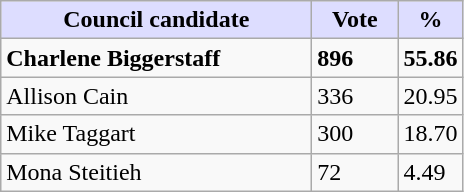<table class="wikitable">
<tr>
<th style="background:#ddf; width:200px;">Council candidate</th>
<th style="background:#ddf; width:50px;">Vote</th>
<th style="background:#ddf; width:30px;">%</th>
</tr>
<tr>
<td><strong>Charlene Biggerstaff</strong></td>
<td><strong>896</strong></td>
<td><strong>55.86</strong></td>
</tr>
<tr>
<td>Allison Cain</td>
<td>336</td>
<td>20.95</td>
</tr>
<tr>
<td>Mike Taggart</td>
<td>300</td>
<td>18.70</td>
</tr>
<tr>
<td>Mona Steitieh</td>
<td>72</td>
<td>4.49</td>
</tr>
</table>
